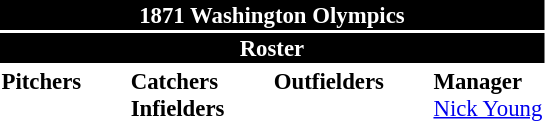<table class="toccolours" style="font-size: 95%;">
<tr>
<th colspan="10" style="background-color: black; color:white; text-align: center;">1871 Washington Olympics</th>
</tr>
<tr>
<td colspan="10" style="background-color:black; color: white; text-align: center;"><strong>Roster</strong></td>
</tr>
<tr>
<td valign="top"><strong>Pitchers</strong><br>
</td>
<td width="25px"></td>
<td valign="top"><strong>Catchers</strong><br>
<strong>Infielders</strong>






</td>
<td width="25px"></td>
<td valign="top"><strong>Outfielders</strong><br>



</td>
<td width="25px"></td>
<td valign="top"><strong>Manager</strong><br><a href='#'>Nick Young</a></td>
</tr>
</table>
